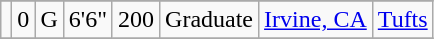<table class="wikitable sortable" style="text-align: center">
<tr align=center>
</tr>
<tr>
<td></td>
<td>0</td>
<td>G</td>
<td>6'6"</td>
<td>200</td>
<td>Graduate</td>
<td><a href='#'>Irvine, CA</a></td>
<td><a href='#'>Tufts</a></td>
</tr>
<tr>
</tr>
</table>
